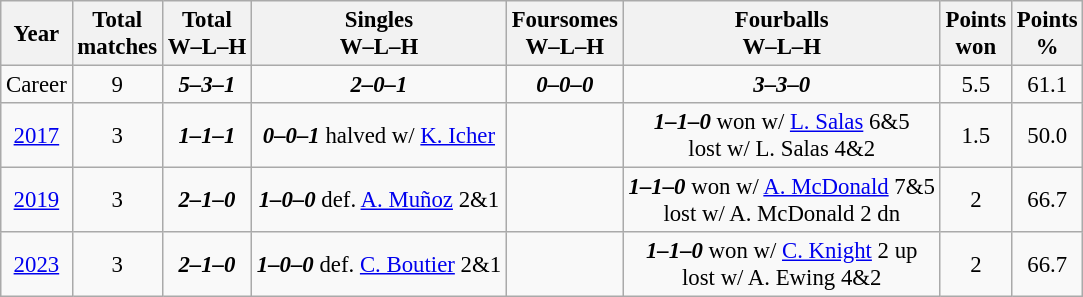<table class="wikitable" style="text-align:center; font-size: 95%;">
<tr>
<th>Year</th>
<th>Total<br>matches</th>
<th>Total<br>W–L–H</th>
<th>Singles<br>W–L–H</th>
<th>Foursomes<br>W–L–H</th>
<th>Fourballs<br>W–L–H</th>
<th>Points<br>won</th>
<th>Points<br>%</th>
</tr>
<tr>
<td>Career</td>
<td>9</td>
<td><strong><em>5–3–1</em></strong></td>
<td><strong><em>2–0–1</em></strong></td>
<td><strong><em>0–0–0</em></strong></td>
<td><strong><em>3–3–0</em></strong></td>
<td>5.5</td>
<td>61.1</td>
</tr>
<tr>
<td><a href='#'>2017</a></td>
<td>3</td>
<td><strong><em>1–1–1</em></strong></td>
<td><strong><em>0–0–1</em></strong> halved w/ <a href='#'>K. Icher</a></td>
<td></td>
<td><strong><em>1–1–0</em></strong> won w/ <a href='#'>L. Salas</a> 6&5<br>lost w/ L. Salas 4&2</td>
<td>1.5</td>
<td>50.0</td>
</tr>
<tr>
<td><a href='#'>2019</a></td>
<td>3</td>
<td><strong><em>2–1–0</em></strong></td>
<td><strong><em>1–0–0</em></strong> def. <a href='#'>A. Muñoz</a> 2&1</td>
<td></td>
<td><strong><em>1–1–0</em></strong> won w/ <a href='#'>A. McDonald</a> 7&5<br>lost w/ A. McDonald 2 dn</td>
<td>2</td>
<td>66.7</td>
</tr>
<tr>
<td><a href='#'>2023</a></td>
<td>3</td>
<td><strong><em>2–1–0</em></strong></td>
<td><strong><em>1–0–0</em></strong> def. <a href='#'>C. Boutier</a> 2&1</td>
<td></td>
<td><strong><em>1–1–0</em></strong> won w/ <a href='#'>C. Knight</a> 2 up<br>lost w/ A. Ewing 4&2</td>
<td>2</td>
<td>66.7</td>
</tr>
</table>
